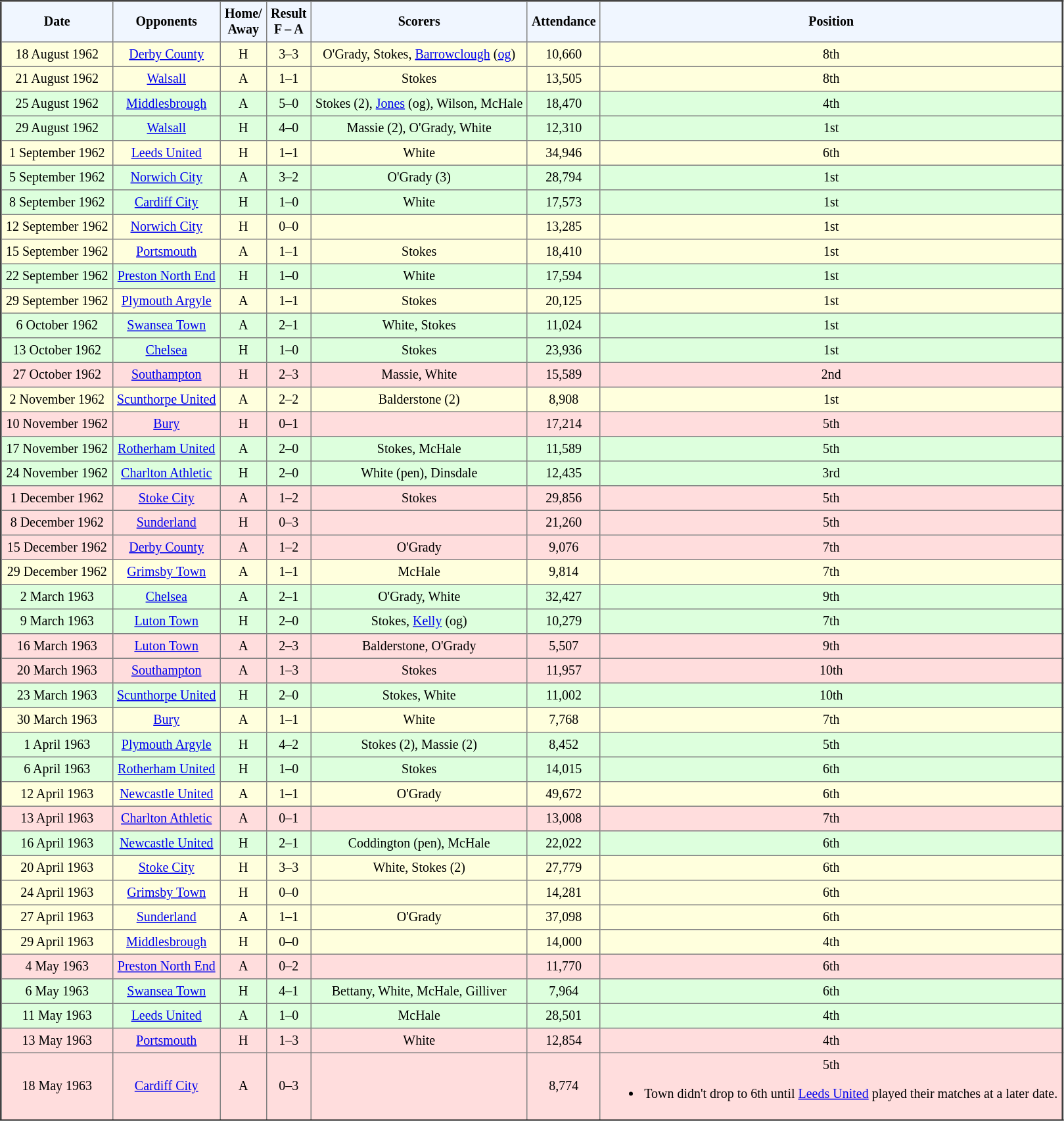<table border="2" cellpadding="4" style="border-collapse:collapse; text-align:center; font-size:smaller;">
<tr style="background:#f0f6ff;">
<th><strong>Date</strong></th>
<th><strong>Opponents</strong></th>
<th><strong>Home/<br>Away</strong></th>
<th><strong>Result<br>F – A</strong></th>
<th><strong>Scorers</strong></th>
<th><strong>Attendance</strong></th>
<th><strong>Position</strong></th>
</tr>
<tr style="background:#ffd;">
<td>18 August 1962</td>
<td><a href='#'>Derby County</a></td>
<td>H</td>
<td>3–3</td>
<td>O'Grady, Stokes, <a href='#'>Barrowclough</a> (<a href='#'>og</a>)</td>
<td>10,660</td>
<td>8th</td>
</tr>
<tr style="background:#ffd;">
<td>21 August 1962</td>
<td><a href='#'>Walsall</a></td>
<td>A</td>
<td>1–1</td>
<td>Stokes</td>
<td>13,505</td>
<td>8th</td>
</tr>
<tr style="background:#dfd;">
<td>25 August 1962</td>
<td><a href='#'>Middlesbrough</a></td>
<td>A</td>
<td>5–0</td>
<td>Stokes (2), <a href='#'>Jones</a> (og), Wilson, McHale</td>
<td>18,470</td>
<td>4th</td>
</tr>
<tr style="background:#dfd;">
<td>29 August 1962</td>
<td><a href='#'>Walsall</a></td>
<td>H</td>
<td>4–0</td>
<td>Massie (2), O'Grady, White</td>
<td>12,310</td>
<td>1st</td>
</tr>
<tr style="background:#ffd;">
<td>1 September 1962</td>
<td><a href='#'>Leeds United</a></td>
<td>H</td>
<td>1–1</td>
<td>White</td>
<td>34,946</td>
<td>6th</td>
</tr>
<tr style="background:#dfd;">
<td>5 September 1962</td>
<td><a href='#'>Norwich City</a></td>
<td>A</td>
<td>3–2</td>
<td>O'Grady (3)</td>
<td>28,794</td>
<td>1st</td>
</tr>
<tr style="background:#dfd;">
<td>8 September 1962</td>
<td><a href='#'>Cardiff City</a></td>
<td>H</td>
<td>1–0</td>
<td>White</td>
<td>17,573</td>
<td>1st</td>
</tr>
<tr style="background:#ffd;">
<td>12 September 1962</td>
<td><a href='#'>Norwich City</a></td>
<td>H</td>
<td>0–0</td>
<td></td>
<td>13,285</td>
<td>1st</td>
</tr>
<tr style="background:#ffd;">
<td>15 September 1962</td>
<td><a href='#'>Portsmouth</a></td>
<td>A</td>
<td>1–1</td>
<td>Stokes</td>
<td>18,410</td>
<td>1st</td>
</tr>
<tr style="background:#dfd;">
<td>22 September 1962</td>
<td><a href='#'>Preston North End</a></td>
<td>H</td>
<td>1–0</td>
<td>White</td>
<td>17,594</td>
<td>1st</td>
</tr>
<tr style="background:#ffd;">
<td>29 September 1962</td>
<td><a href='#'>Plymouth Argyle</a></td>
<td>A</td>
<td>1–1</td>
<td>Stokes</td>
<td>20,125</td>
<td>1st</td>
</tr>
<tr style="background:#dfd;">
<td>6 October 1962</td>
<td><a href='#'>Swansea Town</a></td>
<td>A</td>
<td>2–1</td>
<td>White, Stokes</td>
<td>11,024</td>
<td>1st</td>
</tr>
<tr style="background:#dfd;">
<td>13 October 1962</td>
<td><a href='#'>Chelsea</a></td>
<td>H</td>
<td>1–0</td>
<td>Stokes</td>
<td>23,936</td>
<td>1st</td>
</tr>
<tr style="background:#fdd;">
<td>27 October 1962</td>
<td><a href='#'>Southampton</a></td>
<td>H</td>
<td>2–3</td>
<td>Massie, White</td>
<td>15,589</td>
<td>2nd</td>
</tr>
<tr style="background:#ffd;">
<td>2 November 1962</td>
<td><a href='#'>Scunthorpe United</a></td>
<td>A</td>
<td>2–2</td>
<td>Balderstone (2)</td>
<td>8,908</td>
<td>1st</td>
</tr>
<tr style="background:#fdd;">
<td>10 November 1962</td>
<td><a href='#'>Bury</a></td>
<td>H</td>
<td>0–1</td>
<td></td>
<td>17,214</td>
<td>5th</td>
</tr>
<tr style="background:#dfd;">
<td>17 November 1962</td>
<td><a href='#'>Rotherham United</a></td>
<td>A</td>
<td>2–0</td>
<td>Stokes, McHale</td>
<td>11,589</td>
<td>5th</td>
</tr>
<tr style="background:#dfd;">
<td>24 November 1962</td>
<td><a href='#'>Charlton Athletic</a></td>
<td>H</td>
<td>2–0</td>
<td>White (pen), Dinsdale</td>
<td>12,435</td>
<td>3rd</td>
</tr>
<tr style="background:#fdd;">
<td>1 December 1962</td>
<td><a href='#'>Stoke City</a></td>
<td>A</td>
<td>1–2</td>
<td>Stokes</td>
<td>29,856</td>
<td>5th</td>
</tr>
<tr style="background:#fdd;">
<td>8 December 1962</td>
<td><a href='#'>Sunderland</a></td>
<td>H</td>
<td>0–3</td>
<td></td>
<td>21,260</td>
<td>5th</td>
</tr>
<tr style="background:#fdd;">
<td>15 December 1962</td>
<td><a href='#'>Derby County</a></td>
<td>A</td>
<td>1–2</td>
<td>O'Grady</td>
<td>9,076</td>
<td>7th</td>
</tr>
<tr style="background:#ffd;">
<td>29 December 1962</td>
<td><a href='#'>Grimsby Town</a></td>
<td>A</td>
<td>1–1</td>
<td>McHale</td>
<td>9,814</td>
<td>7th</td>
</tr>
<tr style="background:#dfd;">
<td>2 March 1963</td>
<td><a href='#'>Chelsea</a></td>
<td>A</td>
<td>2–1</td>
<td>O'Grady, White</td>
<td>32,427</td>
<td>9th</td>
</tr>
<tr style="background:#dfd;">
<td>9 March 1963</td>
<td><a href='#'>Luton Town</a></td>
<td>H</td>
<td>2–0</td>
<td>Stokes, <a href='#'>Kelly</a> (og)</td>
<td>10,279</td>
<td>7th</td>
</tr>
<tr style="background:#fdd;">
<td>16 March 1963</td>
<td><a href='#'>Luton Town</a></td>
<td>A</td>
<td>2–3</td>
<td>Balderstone, O'Grady</td>
<td>5,507</td>
<td>9th</td>
</tr>
<tr style="background:#fdd;">
<td>20 March 1963</td>
<td><a href='#'>Southampton</a></td>
<td>A</td>
<td>1–3</td>
<td>Stokes</td>
<td>11,957</td>
<td>10th</td>
</tr>
<tr style="background:#dfd;">
<td>23 March 1963</td>
<td><a href='#'>Scunthorpe United</a></td>
<td>H</td>
<td>2–0</td>
<td>Stokes, White</td>
<td>11,002</td>
<td>10th</td>
</tr>
<tr style="background:#ffd;">
<td>30 March 1963</td>
<td><a href='#'>Bury</a></td>
<td>A</td>
<td>1–1</td>
<td>White</td>
<td>7,768</td>
<td>7th</td>
</tr>
<tr style="background:#dfd;">
<td>1 April 1963</td>
<td><a href='#'>Plymouth Argyle</a></td>
<td>H</td>
<td>4–2</td>
<td>Stokes (2), Massie (2)</td>
<td>8,452</td>
<td>5th</td>
</tr>
<tr style="background:#dfd;">
<td>6 April 1963</td>
<td><a href='#'>Rotherham United</a></td>
<td>H</td>
<td>1–0</td>
<td>Stokes</td>
<td>14,015</td>
<td>6th</td>
</tr>
<tr style="background:#ffd;">
<td>12 April 1963</td>
<td><a href='#'>Newcastle United</a></td>
<td>A</td>
<td>1–1</td>
<td>O'Grady</td>
<td>49,672</td>
<td>6th</td>
</tr>
<tr style="background:#fdd;">
<td>13 April 1963</td>
<td><a href='#'>Charlton Athletic</a></td>
<td>A</td>
<td>0–1</td>
<td></td>
<td>13,008</td>
<td>7th</td>
</tr>
<tr style="background:#dfd;">
<td>16 April 1963</td>
<td><a href='#'>Newcastle United</a></td>
<td>H</td>
<td>2–1</td>
<td>Coddington (pen), McHale</td>
<td>22,022</td>
<td>6th</td>
</tr>
<tr style="background:#ffd;">
<td>20 April 1963</td>
<td><a href='#'>Stoke City</a></td>
<td>H</td>
<td>3–3</td>
<td>White, Stokes (2)</td>
<td>27,779</td>
<td>6th</td>
</tr>
<tr style="background:#ffd;">
<td>24 April 1963</td>
<td><a href='#'>Grimsby Town</a></td>
<td>H</td>
<td>0–0</td>
<td></td>
<td>14,281</td>
<td>6th</td>
</tr>
<tr style="background:#ffd;">
<td>27 April 1963</td>
<td><a href='#'>Sunderland</a></td>
<td>A</td>
<td>1–1</td>
<td>O'Grady</td>
<td>37,098</td>
<td>6th</td>
</tr>
<tr style="background:#ffd;">
<td>29 April 1963</td>
<td><a href='#'>Middlesbrough</a></td>
<td>H</td>
<td>0–0</td>
<td></td>
<td>14,000</td>
<td>4th</td>
</tr>
<tr style="background:#fdd;">
<td>4 May 1963</td>
<td><a href='#'>Preston North End</a></td>
<td>A</td>
<td>0–2</td>
<td></td>
<td>11,770</td>
<td>6th</td>
</tr>
<tr style="background:#dfd;">
<td>6 May 1963</td>
<td><a href='#'>Swansea Town</a></td>
<td>H</td>
<td>4–1</td>
<td>Bettany, White, McHale, Gilliver</td>
<td>7,964</td>
<td>6th</td>
</tr>
<tr style="background:#dfd;">
<td>11 May 1963</td>
<td><a href='#'>Leeds United</a></td>
<td>A</td>
<td>1–0</td>
<td>McHale</td>
<td>28,501</td>
<td>4th</td>
</tr>
<tr style="background:#fdd;">
<td>13 May 1963</td>
<td><a href='#'>Portsmouth</a></td>
<td>H</td>
<td>1–3</td>
<td>White</td>
<td>12,854</td>
<td>4th</td>
</tr>
<tr style="background:#fdd;">
<td>18 May 1963</td>
<td><a href='#'>Cardiff City</a></td>
<td>A</td>
<td>0–3</td>
<td></td>
<td>8,774</td>
<td>5th<br><ul><li>Town didn't drop to 6th until <a href='#'>Leeds United</a> played their matches at a later date.</li></ul></td>
</tr>
</table>
